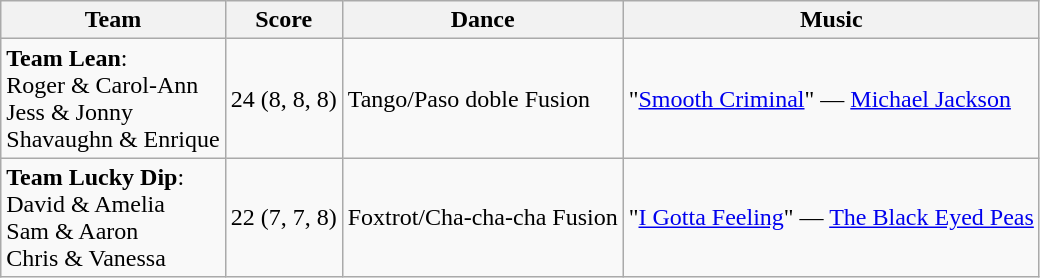<table class="wikitable sortable">
<tr>
<th rowspan="1">Team</th>
<th colspan="1">Score</th>
<th rowspan="1">Dance</th>
<th rowspan="1">Music</th>
</tr>
<tr>
<td><strong>Team Lean</strong>:<br>Roger & Carol-Ann<br>Jess & Jonny<br>Shavaughn & Enrique</td>
<td>24 (8, 8, 8)</td>
<td>Tango/Paso doble Fusion</td>
<td>"<a href='#'>Smooth Criminal</a>" — <a href='#'>Michael Jackson</a></td>
</tr>
<tr>
<td><strong>Team Lucky Dip</strong>:<br>David & Amelia<br>Sam & Aaron<br>Chris & Vanessa</td>
<td>22 (7, 7, 8)</td>
<td>Foxtrot/Cha-cha-cha Fusion</td>
<td>"<a href='#'>I Gotta Feeling</a>" — <a href='#'>The Black Eyed Peas</a></td>
</tr>
</table>
